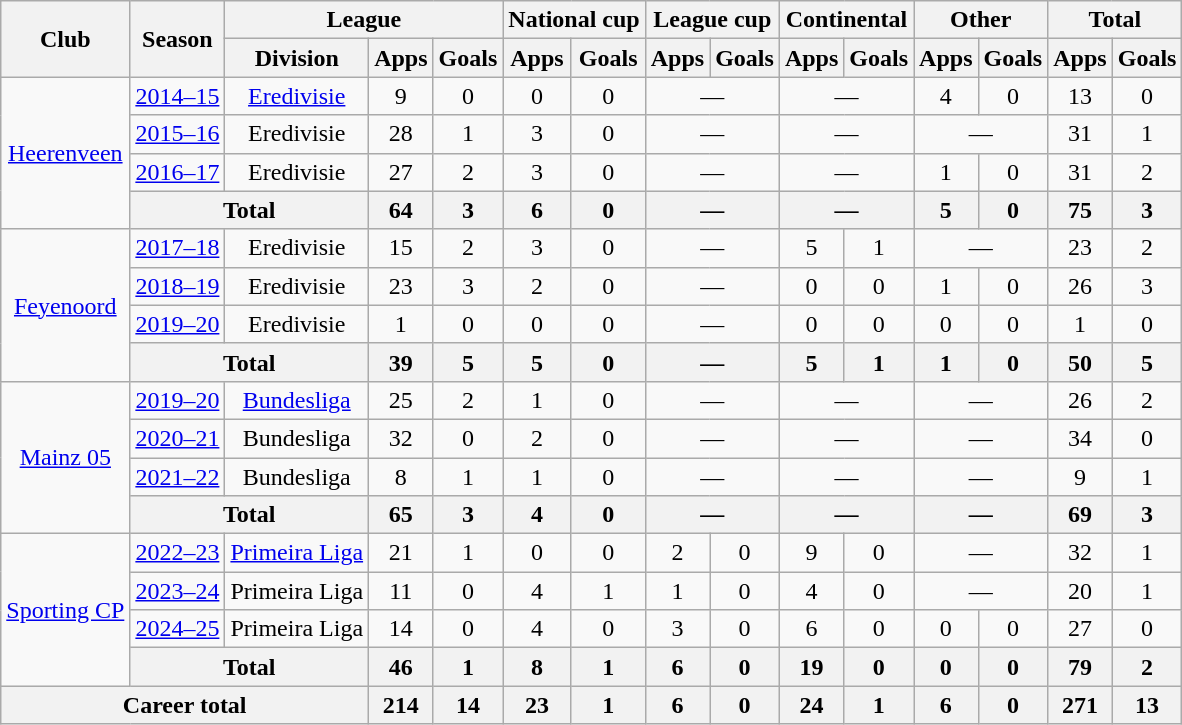<table class="wikitable" style="text-align:center">
<tr>
<th rowspan="2">Club</th>
<th rowspan="2">Season</th>
<th colspan="3">League</th>
<th colspan="2">National cup</th>
<th colspan="2">League cup</th>
<th colspan="2">Continental</th>
<th colspan="2">Other</th>
<th colspan="2">Total</th>
</tr>
<tr>
<th>Division</th>
<th>Apps</th>
<th>Goals</th>
<th>Apps</th>
<th>Goals</th>
<th>Apps</th>
<th>Goals</th>
<th>Apps</th>
<th>Goals</th>
<th>Apps</th>
<th>Goals</th>
<th>Apps</th>
<th>Goals</th>
</tr>
<tr>
<td rowspan="4"><a href='#'>Heerenveen</a></td>
<td><a href='#'>2014–15</a></td>
<td><a href='#'>Eredivisie</a></td>
<td>9</td>
<td>0</td>
<td>0</td>
<td>0</td>
<td colspan="2">—</td>
<td colspan="2">—</td>
<td>4</td>
<td>0</td>
<td>13</td>
<td>0</td>
</tr>
<tr>
<td><a href='#'>2015–16</a></td>
<td>Eredivisie</td>
<td>28</td>
<td>1</td>
<td>3</td>
<td>0</td>
<td colspan="2">—</td>
<td colspan="2">—</td>
<td colspan="2">—</td>
<td>31</td>
<td>1</td>
</tr>
<tr>
<td><a href='#'>2016–17</a></td>
<td>Eredivisie</td>
<td>27</td>
<td>2</td>
<td>3</td>
<td>0</td>
<td colspan="2">—</td>
<td colspan="2">—</td>
<td>1</td>
<td>0</td>
<td>31</td>
<td>2</td>
</tr>
<tr>
<th colspan="2">Total</th>
<th>64</th>
<th>3</th>
<th>6</th>
<th>0</th>
<th colspan="2">—</th>
<th colspan="2">—</th>
<th>5</th>
<th>0</th>
<th>75</th>
<th>3</th>
</tr>
<tr>
<td rowspan="4"><a href='#'>Feyenoord</a></td>
<td><a href='#'>2017–18</a></td>
<td>Eredivisie</td>
<td>15</td>
<td>2</td>
<td>3</td>
<td>0</td>
<td colspan="2">—</td>
<td>5</td>
<td>1</td>
<td colspan="2">—</td>
<td>23</td>
<td>2</td>
</tr>
<tr>
<td><a href='#'>2018–19</a></td>
<td>Eredivisie</td>
<td>23</td>
<td>3</td>
<td>2</td>
<td>0</td>
<td colspan="2">—</td>
<td>0</td>
<td>0</td>
<td>1</td>
<td>0</td>
<td>26</td>
<td>3</td>
</tr>
<tr>
<td><a href='#'>2019–20</a></td>
<td>Eredivisie</td>
<td>1</td>
<td>0</td>
<td>0</td>
<td>0</td>
<td colspan="2">—</td>
<td>0</td>
<td>0</td>
<td>0</td>
<td>0</td>
<td>1</td>
<td>0</td>
</tr>
<tr>
<th colspan="2">Total</th>
<th>39</th>
<th>5</th>
<th>5</th>
<th>0</th>
<th colspan="2">—</th>
<th>5</th>
<th>1</th>
<th>1</th>
<th>0</th>
<th>50</th>
<th>5</th>
</tr>
<tr>
<td rowspan="4"><a href='#'>Mainz 05</a></td>
<td><a href='#'>2019–20</a></td>
<td><a href='#'>Bundesliga</a></td>
<td>25</td>
<td>2</td>
<td>1</td>
<td>0</td>
<td colspan="2">—</td>
<td colspan="2">—</td>
<td colspan="2">—</td>
<td>26</td>
<td>2</td>
</tr>
<tr>
<td><a href='#'>2020–21</a></td>
<td>Bundesliga</td>
<td>32</td>
<td>0</td>
<td>2</td>
<td>0</td>
<td colspan="2">—</td>
<td colspan="2">—</td>
<td colspan="2">—</td>
<td>34</td>
<td>0</td>
</tr>
<tr>
<td><a href='#'>2021–22</a></td>
<td>Bundesliga</td>
<td>8</td>
<td>1</td>
<td>1</td>
<td>0</td>
<td colspan="2">—</td>
<td colspan="2">—</td>
<td colspan="2">—</td>
<td>9</td>
<td>1</td>
</tr>
<tr>
<th colspan="2">Total</th>
<th>65</th>
<th>3</th>
<th>4</th>
<th>0</th>
<th colspan="2">—</th>
<th colspan="2">—</th>
<th colspan="2">—</th>
<th>69</th>
<th>3</th>
</tr>
<tr>
<td rowspan="4"><a href='#'>Sporting CP</a></td>
<td><a href='#'>2022–23</a></td>
<td><a href='#'>Primeira Liga</a></td>
<td>21</td>
<td>1</td>
<td>0</td>
<td>0</td>
<td>2</td>
<td>0</td>
<td>9</td>
<td>0</td>
<td colspan="2">—</td>
<td>32</td>
<td>1</td>
</tr>
<tr>
<td><a href='#'>2023–24</a></td>
<td>Primeira Liga</td>
<td>11</td>
<td>0</td>
<td>4</td>
<td>1</td>
<td>1</td>
<td>0</td>
<td>4</td>
<td>0</td>
<td colspan="2">—</td>
<td>20</td>
<td>1</td>
</tr>
<tr>
<td><a href='#'>2024–25</a></td>
<td>Primeira Liga</td>
<td>14</td>
<td>0</td>
<td>4</td>
<td>0</td>
<td>3</td>
<td>0</td>
<td>6</td>
<td>0</td>
<td>0</td>
<td>0</td>
<td>27</td>
<td>0</td>
</tr>
<tr>
<th colspan="2">Total</th>
<th>46</th>
<th>1</th>
<th>8</th>
<th>1</th>
<th>6</th>
<th>0</th>
<th>19</th>
<th>0</th>
<th>0</th>
<th>0</th>
<th>79</th>
<th>2</th>
</tr>
<tr>
<th colspan="3">Career total</th>
<th>214</th>
<th>14</th>
<th>23</th>
<th>1</th>
<th>6</th>
<th>0</th>
<th>24</th>
<th>1</th>
<th>6</th>
<th>0</th>
<th>271</th>
<th>13</th>
</tr>
</table>
